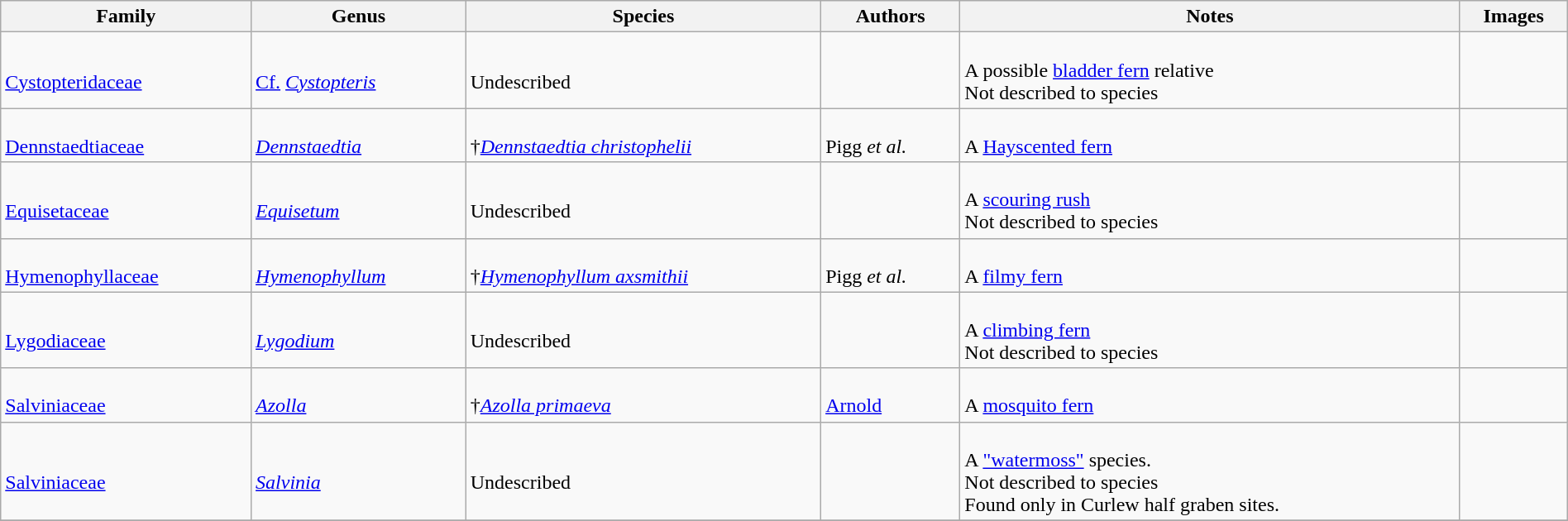<table class="wikitable sortable"  style="margin:auto; width:100%;">
<tr>
<th>Family</th>
<th>Genus</th>
<th>Species</th>
<th>Authors</th>
<th>Notes</th>
<th>Images</th>
</tr>
<tr>
<td><br><a href='#'>Cystopteridaceae</a></td>
<td><br><a href='#'>Cf.</a> <em><a href='#'>Cystopteris</a></em></td>
<td><br>Undescribed</td>
<td></td>
<td><br>A possible <a href='#'>bladder fern</a> relative<br> Not described to species</td>
<td></td>
</tr>
<tr>
<td><br><a href='#'>Dennstaedtiaceae</a></td>
<td><br><em><a href='#'>Dennstaedtia</a></em></td>
<td><br>†<em><a href='#'>Dennstaedtia christophelii</a></em></td>
<td><br>Pigg <em>et al.</em></td>
<td><br>A <a href='#'>Hayscented fern</a></td>
<td><br></td>
</tr>
<tr>
<td><br><a href='#'>Equisetaceae</a></td>
<td><br><em><a href='#'>Equisetum</a></em></td>
<td><br>Undescribed</td>
<td></td>
<td><br>A <a href='#'>scouring rush</a><br> Not described to species</td>
<td><br></td>
</tr>
<tr>
<td><br><a href='#'>Hymenophyllaceae</a></td>
<td><br><em><a href='#'>Hymenophyllum</a></em></td>
<td><br>†<em><a href='#'>Hymenophyllum axsmithii</a></em></td>
<td><br>Pigg <em>et al.</em></td>
<td><br>A <a href='#'>filmy fern</a></td>
<td></td>
</tr>
<tr>
<td><br><a href='#'>Lygodiaceae</a></td>
<td><br><em><a href='#'>Lygodium</a></em></td>
<td><br>Undescribed</td>
<td></td>
<td><br>A <a href='#'>climbing fern</a><br> Not described to species</td>
<td></td>
</tr>
<tr>
<td><br><a href='#'>Salviniaceae</a></td>
<td><br><em><a href='#'>Azolla</a></em></td>
<td><br>†<em><a href='#'>Azolla primaeva</a></em></td>
<td><br><a href='#'>Arnold</a></td>
<td><br>A <a href='#'>mosquito fern</a></td>
<td><br></td>
</tr>
<tr>
<td><br><a href='#'>Salviniaceae</a></td>
<td><br><em><a href='#'>Salvinia</a></em></td>
<td><br>Undescribed</td>
<td></td>
<td><br>A <a href='#'>"watermoss"</a> species.<br>Not described to species <br>Found only in Curlew half graben sites.</td>
<td><br></td>
</tr>
<tr>
</tr>
</table>
